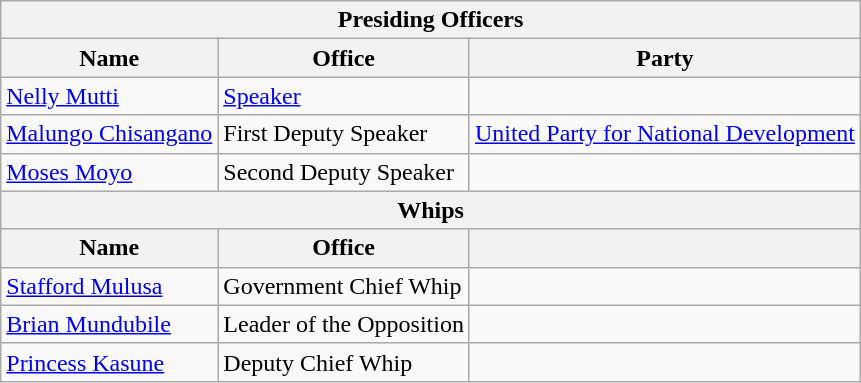<table class="wikitable">
<tr>
<th colspan="3">Presiding Officers</th>
</tr>
<tr>
<th>Name</th>
<th>Office</th>
<th>Party</th>
</tr>
<tr>
<td><a href='#'>Nelly Mutti</a></td>
<td><a href='#'>Speaker</a></td>
<td></td>
</tr>
<tr>
<td><a href='#'>Malungo Chisangano</a></td>
<td>First Deputy Speaker</td>
<td><a href='#'>United Party for National Development</a></td>
</tr>
<tr>
<td><a href='#'>Moses Moyo</a></td>
<td>Second Deputy Speaker</td>
<td></td>
</tr>
<tr>
<th colspan="3">Whips</th>
</tr>
<tr>
<th>Name</th>
<th>Office</th>
<th></th>
</tr>
<tr>
<td><a href='#'>Stafford Mulusa</a></td>
<td>Government Chief Whip</td>
<td></td>
</tr>
<tr>
<td><a href='#'>Brian Mundubile</a></td>
<td>Leader of the Opposition</td>
<td></td>
</tr>
<tr>
<td><a href='#'>Princess Kasune</a></td>
<td>Deputy Chief Whip</td>
<td></td>
</tr>
</table>
